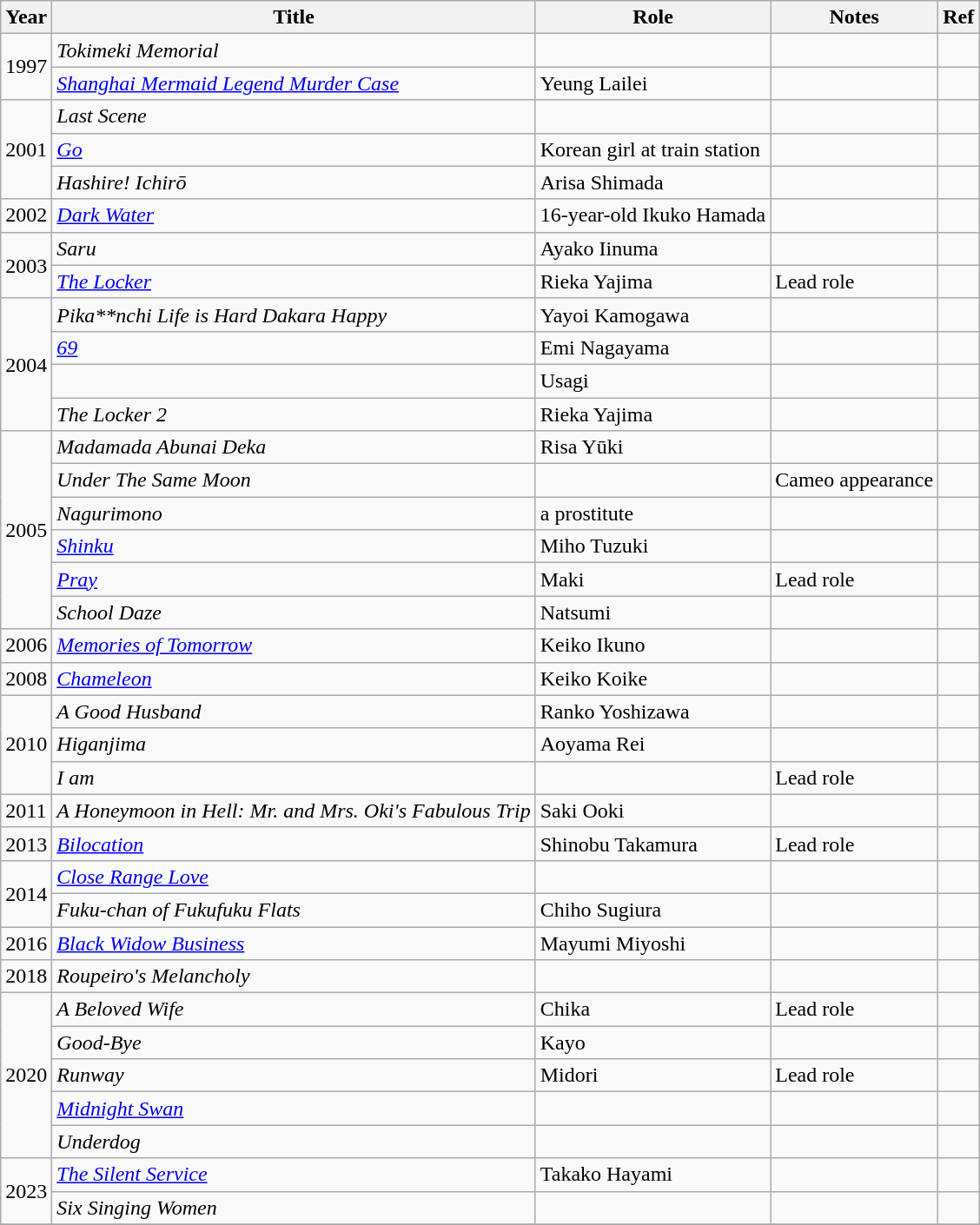<table class="wikitable sortable plainrowheaders">
<tr>
<th>Year</th>
<th>Title</th>
<th>Role</th>
<th>Notes</th>
<th class="unsortable">Ref</th>
</tr>
<tr>
<td rowspan=2>1997</td>
<td><em>Tokimeki Memorial</em></td>
<td></td>
<td></td>
<td></td>
</tr>
<tr>
<td><em><a href='#'>Shanghai Mermaid Legend Murder Case</a></em></td>
<td>Yeung Lailei</td>
<td> </td>
<td></td>
</tr>
<tr>
<td rowspan=3>2001</td>
<td><em>Last Scene</em></td>
<td> </td>
<td> </td>
<td></td>
</tr>
<tr>
<td><em><a href='#'>Go</a></em></td>
<td>Korean girl at train station</td>
<td> </td>
<td></td>
</tr>
<tr>
<td><em>Hashire! Ichirō</em></td>
<td>Arisa Shimada</td>
<td> </td>
<td></td>
</tr>
<tr>
<td>2002</td>
<td><em><a href='#'>Dark Water</a></em></td>
<td>16-year-old Ikuko Hamada</td>
<td></td>
<td></td>
</tr>
<tr>
<td rowspan=2>2003</td>
<td><em>Saru</em></td>
<td>Ayako Iinuma</td>
<td> </td>
<td></td>
</tr>
<tr>
<td><em><a href='#'>The Locker</a></em></td>
<td>Rieka Yajima</td>
<td>Lead role</td>
<td></td>
</tr>
<tr>
<td rowspan=4>2004</td>
<td><em>Pika**nchi Life is Hard Dakara Happy</em></td>
<td>Yayoi Kamogawa</td>
<td> </td>
<td></td>
</tr>
<tr>
<td><em><a href='#'>69</a></em></td>
<td>Emi Nagayama</td>
<td></td>
<td></td>
</tr>
<tr>
<td><em></em></td>
<td>Usagi</td>
<td> </td>
<td></td>
</tr>
<tr>
<td><em>The Locker 2</em></td>
<td>Rieka Yajima</td>
<td> </td>
<td></td>
</tr>
<tr>
<td rowspan=6>2005</td>
<td><em>Madamada Abunai Deka</em></td>
<td>Risa Yūki</td>
<td> </td>
<td></td>
</tr>
<tr>
<td><em>Under The Same Moon</em> </td>
<td></td>
<td>Cameo appearance</td>
<td></td>
</tr>
<tr>
<td><em>Nagurimono</em></td>
<td>a prostitute</td>
<td> </td>
<td></td>
</tr>
<tr>
<td><em><a href='#'>Shinku</a></em></td>
<td>Miho Tuzuki</td>
<td> </td>
<td></td>
</tr>
<tr>
<td><em><a href='#'>Pray</a></em></td>
<td>Maki</td>
<td>Lead role</td>
<td></td>
</tr>
<tr>
<td><em>School Daze</em></td>
<td>Natsumi</td>
<td> </td>
<td></td>
</tr>
<tr>
<td>2006</td>
<td><em><a href='#'>Memories of Tomorrow</a></em></td>
<td>Keiko Ikuno</td>
<td></td>
<td></td>
</tr>
<tr>
<td>2008</td>
<td><em><a href='#'>Chameleon</a></em></td>
<td>Keiko Koike</td>
<td></td>
<td></td>
</tr>
<tr>
<td rowspan=3>2010</td>
<td><em>A Good Husband</em></td>
<td>Ranko Yoshizawa</td>
<td></td>
<td></td>
</tr>
<tr>
<td><em>Higanjima</em></td>
<td>Aoyama Rei</td>
<td></td>
<td></td>
</tr>
<tr>
<td><em>I am</em></td>
<td> </td>
<td>Lead role</td>
<td></td>
</tr>
<tr>
<td>2011</td>
<td><em>A Honeymoon in Hell: Mr. and Mrs. Oki's Fabulous Trip</em></td>
<td>Saki Ooki</td>
<td></td>
<td></td>
</tr>
<tr>
<td>2013</td>
<td><em><a href='#'>Bilocation</a></em></td>
<td>Shinobu Takamura</td>
<td>Lead role</td>
<td></td>
</tr>
<tr>
<td rowspan=2>2014</td>
<td><em><a href='#'>Close Range Love</a></em></td>
<td> </td>
<td></td>
<td></td>
</tr>
<tr>
<td><em>Fuku-chan of Fukufuku Flats</em></td>
<td>Chiho Sugiura</td>
<td></td>
<td></td>
</tr>
<tr>
<td>2016</td>
<td><em><a href='#'>Black Widow Business</a></em></td>
<td>Mayumi Miyoshi</td>
<td></td>
<td></td>
</tr>
<tr>
<td>2018</td>
<td><em>Roupeiro's Melancholy</em></td>
<td></td>
<td></td>
<td></td>
</tr>
<tr>
<td rowspan=5>2020</td>
<td><em>A Beloved Wife</em></td>
<td>Chika</td>
<td>Lead role</td>
<td></td>
</tr>
<tr>
<td><em>Good-Bye</em></td>
<td>Kayo</td>
<td></td>
<td></td>
</tr>
<tr>
<td><em>Runway</em></td>
<td>Midori</td>
<td>Lead role</td>
<td></td>
</tr>
<tr>
<td><em><a href='#'>Midnight Swan</a></em></td>
<td></td>
<td></td>
<td></td>
</tr>
<tr>
<td><em>Underdog</em></td>
<td></td>
<td></td>
<td></td>
</tr>
<tr>
<td rowspan=2>2023</td>
<td><em><a href='#'>The Silent Service</a></em></td>
<td>Takako Hayami</td>
<td></td>
<td></td>
</tr>
<tr>
<td><em>Six Singing Women</em></td>
<td></td>
<td></td>
<td></td>
</tr>
<tr>
</tr>
</table>
